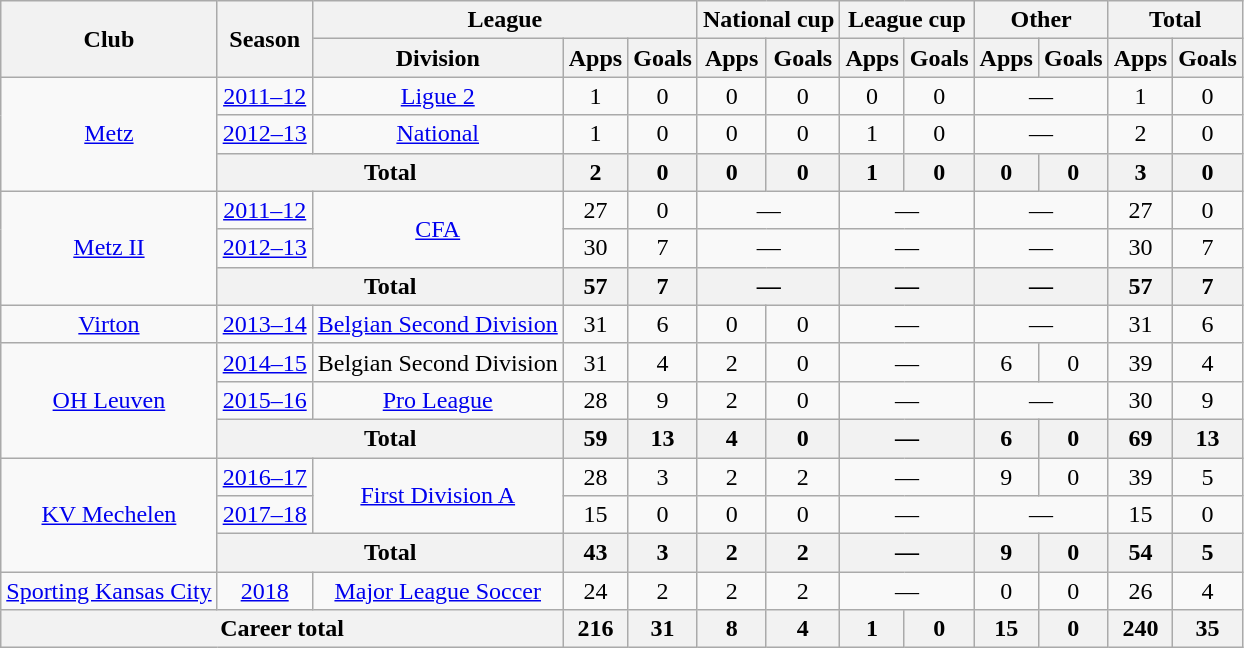<table class="wikitable" style="text-align:center">
<tr>
<th rowspan="2">Club</th>
<th rowspan="2">Season</th>
<th colspan="3">League</th>
<th colspan="2">National cup</th>
<th colspan="2">League cup</th>
<th colspan="2">Other</th>
<th colspan="2">Total</th>
</tr>
<tr>
<th>Division</th>
<th>Apps</th>
<th>Goals</th>
<th>Apps</th>
<th>Goals</th>
<th>Apps</th>
<th>Goals</th>
<th>Apps</th>
<th>Goals</th>
<th>Apps</th>
<th>Goals</th>
</tr>
<tr>
<td rowspan="3"><a href='#'>Metz</a></td>
<td><a href='#'>2011–12</a></td>
<td><a href='#'>Ligue 2</a></td>
<td>1</td>
<td>0</td>
<td>0</td>
<td>0</td>
<td>0</td>
<td>0</td>
<td colspan="2">—</td>
<td>1</td>
<td>0</td>
</tr>
<tr>
<td><a href='#'>2012–13</a></td>
<td><a href='#'>National</a></td>
<td>1</td>
<td>0</td>
<td>0</td>
<td>0</td>
<td>1</td>
<td>0</td>
<td colspan="2">—</td>
<td>2</td>
<td>0</td>
</tr>
<tr>
<th colspan="2">Total</th>
<th>2</th>
<th>0</th>
<th>0</th>
<th>0</th>
<th>1</th>
<th>0</th>
<th>0</th>
<th>0</th>
<th>3</th>
<th>0</th>
</tr>
<tr>
<td rowspan="3"><a href='#'>Metz II</a></td>
<td><a href='#'>2011–12</a></td>
<td rowspan="2"><a href='#'>CFA</a></td>
<td>27</td>
<td>0</td>
<td colspan="2">—</td>
<td colspan="2">—</td>
<td colspan="2">—</td>
<td>27</td>
<td>0</td>
</tr>
<tr>
<td><a href='#'>2012–13</a></td>
<td>30</td>
<td>7</td>
<td colspan="2">—</td>
<td colspan="2">—</td>
<td colspan="2">—</td>
<td>30</td>
<td>7</td>
</tr>
<tr>
<th colspan="2">Total</th>
<th>57</th>
<th>7</th>
<th colspan="2">—</th>
<th colspan="2">—</th>
<th colspan="2">—</th>
<th>57</th>
<th>7</th>
</tr>
<tr>
<td><a href='#'>Virton</a></td>
<td><a href='#'>2013–14</a></td>
<td><a href='#'>Belgian Second Division</a></td>
<td>31</td>
<td>6</td>
<td>0</td>
<td>0</td>
<td colspan="2">—</td>
<td colspan="2">—</td>
<td>31</td>
<td>6</td>
</tr>
<tr>
<td rowspan="3"><a href='#'>OH Leuven</a></td>
<td><a href='#'>2014–15</a></td>
<td>Belgian Second Division</td>
<td>31</td>
<td>4</td>
<td>2</td>
<td>0</td>
<td colspan="2">—</td>
<td>6</td>
<td>0</td>
<td>39</td>
<td>4</td>
</tr>
<tr>
<td><a href='#'>2015–16</a></td>
<td><a href='#'>Pro League</a></td>
<td>28</td>
<td>9</td>
<td>2</td>
<td>0</td>
<td colspan="2">—</td>
<td colspan="2">—</td>
<td>30</td>
<td>9</td>
</tr>
<tr>
<th colspan="2">Total</th>
<th>59</th>
<th>13</th>
<th>4</th>
<th>0</th>
<th colspan="2">—</th>
<th>6</th>
<th>0</th>
<th>69</th>
<th>13</th>
</tr>
<tr>
<td rowspan="3"><a href='#'>KV Mechelen</a></td>
<td><a href='#'>2016–17</a></td>
<td rowspan="2"><a href='#'>First Division A</a></td>
<td>28</td>
<td>3</td>
<td>2</td>
<td>2</td>
<td colspan="2">—</td>
<td>9</td>
<td>0</td>
<td>39</td>
<td>5</td>
</tr>
<tr>
<td><a href='#'>2017–18</a></td>
<td>15</td>
<td>0</td>
<td>0</td>
<td>0</td>
<td colspan="2">—</td>
<td colspan="2">—</td>
<td>15</td>
<td>0</td>
</tr>
<tr>
<th colspan="2">Total</th>
<th>43</th>
<th>3</th>
<th>2</th>
<th>2</th>
<th colspan="2">—</th>
<th>9</th>
<th>0</th>
<th>54</th>
<th>5</th>
</tr>
<tr>
<td><a href='#'>Sporting Kansas City</a></td>
<td><a href='#'>2018</a></td>
<td><a href='#'>Major League Soccer</a></td>
<td>24</td>
<td>2</td>
<td>2</td>
<td>2</td>
<td colspan="2">—</td>
<td>0</td>
<td>0</td>
<td>26</td>
<td>4</td>
</tr>
<tr>
<th colspan="3">Career total</th>
<th>216</th>
<th>31</th>
<th>8</th>
<th>4</th>
<th>1</th>
<th>0</th>
<th>15</th>
<th>0</th>
<th>240</th>
<th>35</th>
</tr>
</table>
